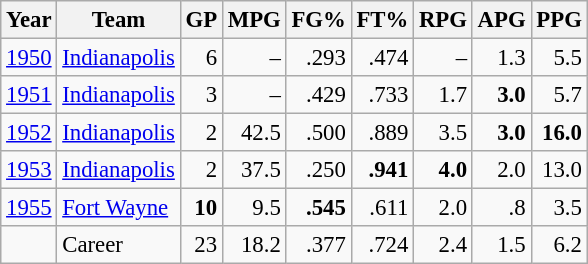<table class="wikitable sortable" style="font-size:95%; text-align:right;">
<tr>
<th>Year</th>
<th>Team</th>
<th>GP</th>
<th>MPG</th>
<th>FG%</th>
<th>FT%</th>
<th>RPG</th>
<th>APG</th>
<th>PPG</th>
</tr>
<tr>
<td style="text-align:left;"><a href='#'>1950</a></td>
<td style="text-align:left;"><a href='#'>Indianapolis</a></td>
<td>6</td>
<td>–</td>
<td>.293</td>
<td>.474</td>
<td>–</td>
<td>1.3</td>
<td>5.5</td>
</tr>
<tr>
<td style="text-align:left;"><a href='#'>1951</a></td>
<td style="text-align:left;"><a href='#'>Indianapolis</a></td>
<td>3</td>
<td>–</td>
<td>.429</td>
<td>.733</td>
<td>1.7</td>
<td><strong>3.0</strong></td>
<td>5.7</td>
</tr>
<tr>
<td style="text-align:left;"><a href='#'>1952</a></td>
<td style="text-align:left;"><a href='#'>Indianapolis</a></td>
<td>2</td>
<td>42.5</td>
<td>.500</td>
<td>.889</td>
<td>3.5</td>
<td><strong>3.0</strong></td>
<td><strong>16.0</strong></td>
</tr>
<tr>
<td style="text-align:left;"><a href='#'>1953</a></td>
<td style="text-align:left;"><a href='#'>Indianapolis</a></td>
<td>2</td>
<td>37.5</td>
<td>.250</td>
<td><strong>.941</strong></td>
<td><strong>4.0</strong></td>
<td>2.0</td>
<td>13.0</td>
</tr>
<tr>
<td style="text-align:left;"><a href='#'>1955</a></td>
<td style="text-align:left;"><a href='#'>Fort Wayne</a></td>
<td><strong>10</strong></td>
<td>9.5</td>
<td><strong>.545</strong></td>
<td>.611</td>
<td>2.0</td>
<td>.8</td>
<td>3.5</td>
</tr>
<tr>
<td style="text-align:left;"></td>
<td style="text-align:left;">Career</td>
<td>23</td>
<td>18.2</td>
<td>.377</td>
<td>.724</td>
<td>2.4</td>
<td>1.5</td>
<td>6.2</td>
</tr>
</table>
